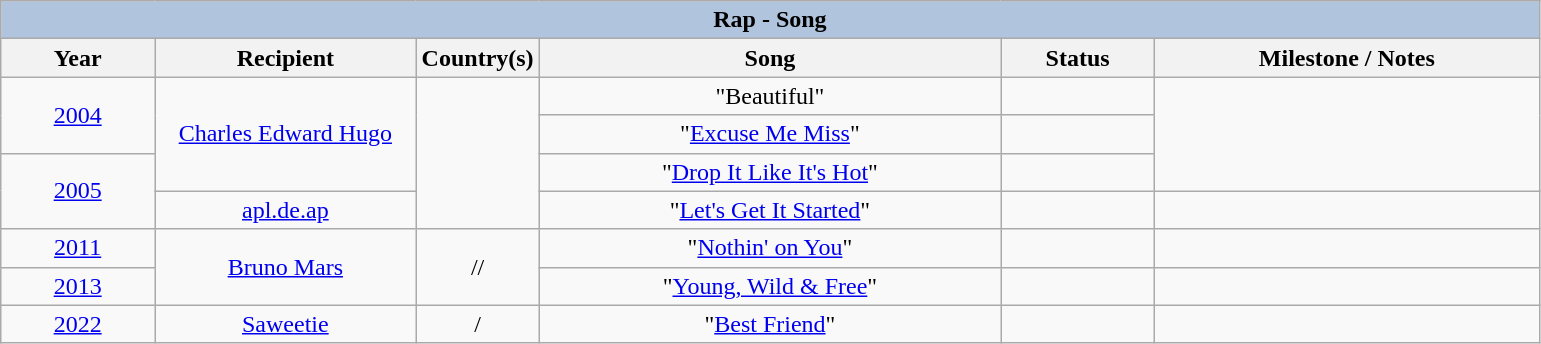<table class="wikitable" style="text-align: center">
<tr>
<th colspan="6" style="background:#B0C4DE;">Rap - Song</th>
</tr>
<tr>
<th width="10%">Year</th>
<th width="17%">Recipient</th>
<th width="8%">Country(s)</th>
<th width="30%">Song</th>
<th width="10%">Status</th>
<th width="25%">Milestone / Notes</th>
</tr>
<tr>
<td rowspan="2"><a href='#'>2004</a><br></td>
<td rowspan="3"><a href='#'>Charles Edward Hugo</a></td>
<td rowspan="4"></td>
<td>"Beautiful"</td>
<td></td>
<td rowspan="3"></td>
</tr>
<tr>
<td>"<a href='#'>Excuse Me Miss</a>"</td>
<td></td>
</tr>
<tr>
<td rowspan="2"><a href='#'>2005</a><br></td>
<td>"<a href='#'>Drop It Like It's Hot</a>"</td>
<td></td>
</tr>
<tr>
<td><a href='#'>apl.de.ap</a></td>
<td>"<a href='#'>Let's Get It Started</a>"</td>
<td></td>
<td></td>
</tr>
<tr>
<td><a href='#'>2011</a><br></td>
<td rowspan="2"><a href='#'>Bruno Mars</a></td>
<td rowspan="2">//</td>
<td>"<a href='#'>Nothin' on You</a>"</td>
<td></td>
<td></td>
</tr>
<tr>
<td><a href='#'>2013</a><br></td>
<td>"<a href='#'>Young, Wild & Free</a>"</td>
<td></td>
<td></td>
</tr>
<tr>
<td><a href='#'>2022</a><br></td>
<td><a href='#'>Saweetie</a></td>
<td>/</td>
<td>"<a href='#'>Best Friend</a>"</td>
<td></td>
<td></td>
</tr>
</table>
